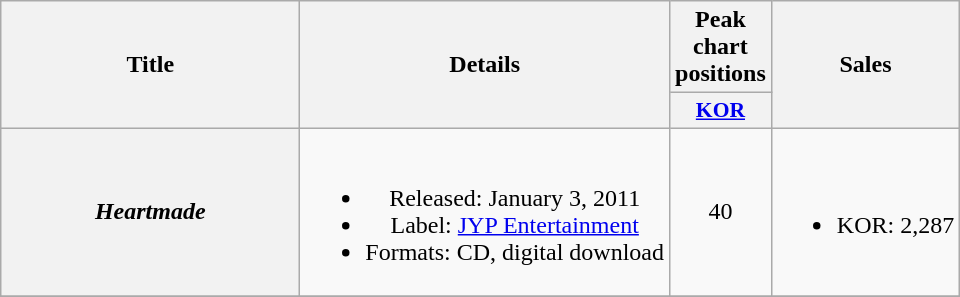<table class="wikitable plainrowheaders" style="text-align:center;">
<tr>
<th rowspan="2" style="width:12em;">Title</th>
<th rowspan="2">Details</th>
<th colspan="1">Peak chart positions</th>
<th rowspan="2">Sales</th>
</tr>
<tr>
<th style="width:3em;font-size:90%;"><a href='#'>KOR</a></th>
</tr>
<tr>
<th scope=row><em>Heartmade</em></th>
<td><br><ul><li>Released: January 3, 2011</li><li>Label: <a href='#'>JYP Entertainment</a></li><li>Formats: CD, digital download</li></ul></td>
<td>40</td>
<td><br><ul><li>KOR: 2,287</li></ul></td>
</tr>
<tr>
</tr>
</table>
